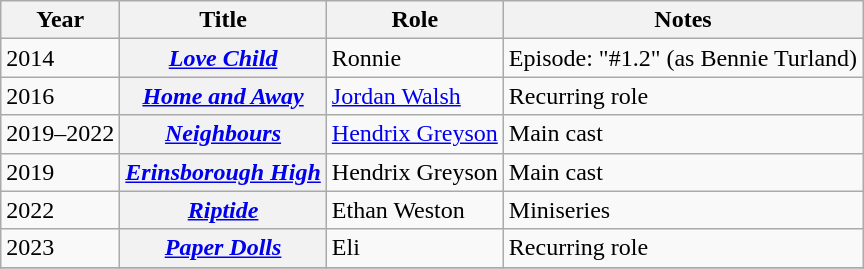<table class="wikitable plainrowheaders sortable">
<tr>
<th scope="col">Year</th>
<th scope="col">Title</th>
<th scope="col">Role</th>
<th class="unsortable">Notes</th>
</tr>
<tr>
<td>2014</td>
<th scope="row"><em><a href='#'>Love Child</a></em></th>
<td>Ronnie</td>
<td>Episode: "#1.2" (as Bennie Turland)</td>
</tr>
<tr>
<td>2016</td>
<th scope="row"><em><a href='#'>Home and Away</a></em></th>
<td><a href='#'>Jordan Walsh</a></td>
<td>Recurring role</td>
</tr>
<tr>
<td>2019–2022</td>
<th scope="row"><em><a href='#'>Neighbours</a></em></th>
<td><a href='#'>Hendrix Greyson</a></td>
<td>Main cast</td>
</tr>
<tr>
<td>2019</td>
<th scope="row"><em><a href='#'>Erinsborough High</a></em></th>
<td>Hendrix Greyson</td>
<td>Main cast</td>
</tr>
<tr>
<td>2022</td>
<th scope="row"><em><a href='#'>Riptide</a></em></th>
<td>Ethan Weston</td>
<td>Miniseries</td>
</tr>
<tr>
<td>2023</td>
<th scope="row"><em><a href='#'>Paper Dolls</a></em></th>
<td>Eli</td>
<td>Recurring role</td>
</tr>
<tr>
</tr>
</table>
